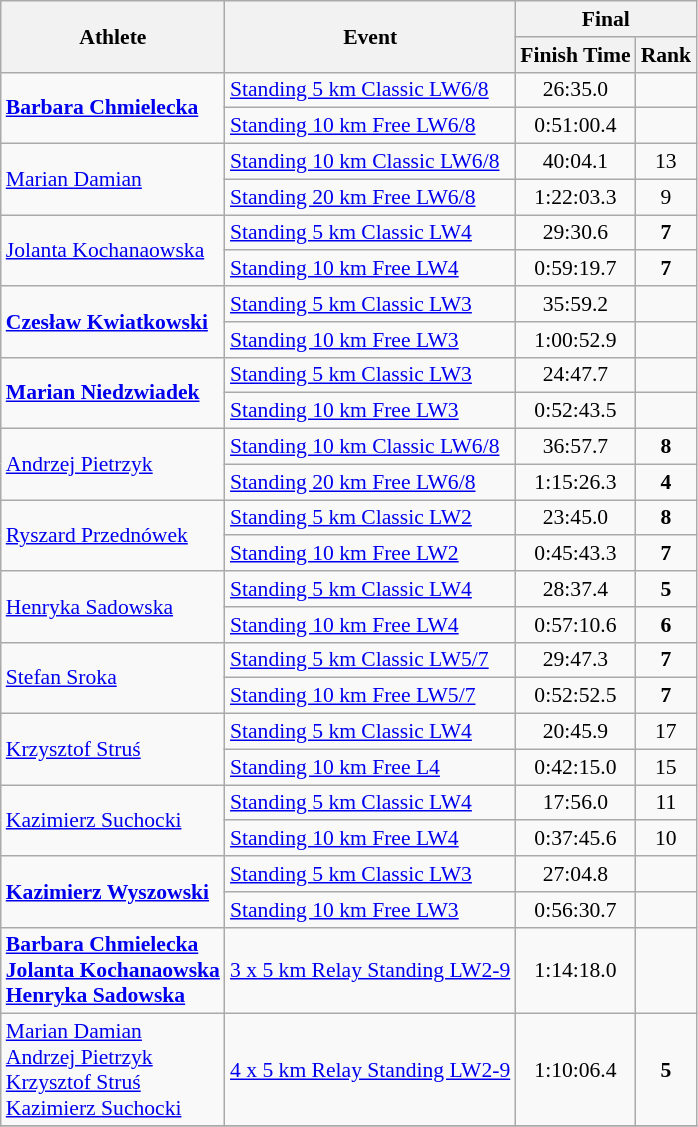<table class="wikitable" style="font-size:90%">
<tr>
<th rowspan="2">Athlete</th>
<th rowspan="2">Event</th>
<th colspan="2">Final</th>
</tr>
<tr>
<th>Finish Time</th>
<th>Rank</th>
</tr>
<tr>
<td rowspan=2><strong><a href='#'>Barbara Chmielecka</a></strong></td>
<td rowspan=1><a href='#'>Standing 5 km Classic LW6/8</a></td>
<td align="center">26:35.0</td>
<td align="center"></td>
</tr>
<tr>
<td rowspan=1><a href='#'>Standing 10 km Free LW6/8</a></td>
<td align="center">0:51:00.4</td>
<td align="center"></td>
</tr>
<tr>
<td rowspan=2><a href='#'>Marian Damian</a></td>
<td rowspan=1><a href='#'>Standing 10 km Classic LW6/8</a></td>
<td align="center">40:04.1</td>
<td align="center">13</td>
</tr>
<tr>
<td rowspan=1><a href='#'>Standing 20 km Free LW6/8</a></td>
<td align="center">1:22:03.3</td>
<td align="center">9</td>
</tr>
<tr>
<td rowspan=2><a href='#'>Jolanta Kochanaowska</a></td>
<td rowspan=1><a href='#'>Standing 5 km Classic LW4</a></td>
<td align="center">29:30.6</td>
<td align="center"><strong>7</strong></td>
</tr>
<tr>
<td rowspan=1><a href='#'>Standing 10 km Free LW4</a></td>
<td align="center">0:59:19.7</td>
<td align="center"><strong>7</strong></td>
</tr>
<tr>
<td rowspan=2><strong><a href='#'>Czesław Kwiatkowski</a></strong></td>
<td rowspan=1><a href='#'>Standing 5 km Classic LW3</a></td>
<td align="center">35:59.2</td>
<td align="center"></td>
</tr>
<tr>
<td rowspan=1><a href='#'>Standing 10 km Free LW3</a></td>
<td align="center">1:00:52.9</td>
<td align="center"></td>
</tr>
<tr>
<td rowspan=2><strong><a href='#'>Marian Niedzwiadek</a></strong></td>
<td rowspan=1><a href='#'>Standing 5 km Classic LW3</a></td>
<td align="center">24:47.7</td>
<td align="center"></td>
</tr>
<tr>
<td rowspan=1><a href='#'>Standing 10 km Free LW3</a></td>
<td align="center">0:52:43.5</td>
<td align="center"></td>
</tr>
<tr>
<td rowspan=2><a href='#'>Andrzej Pietrzyk</a></td>
<td rowspan=1><a href='#'>Standing 10 km Classic LW6/8</a></td>
<td align="center">36:57.7</td>
<td align="center"><strong>8</strong></td>
</tr>
<tr>
<td rowspan=1><a href='#'>Standing 20 km Free LW6/8</a></td>
<td align="center">1:15:26.3</td>
<td align="center"><strong>4</strong></td>
</tr>
<tr>
<td rowspan=2><a href='#'>Ryszard Przednówek</a></td>
<td rowspan=1><a href='#'>Standing 5 km Classic LW2</a></td>
<td align="center">23:45.0</td>
<td align="center"><strong>8</strong></td>
</tr>
<tr>
<td rowspan=1><a href='#'>Standing 10 km Free LW2</a></td>
<td align="center">0:45:43.3</td>
<td align="center"><strong>7</strong></td>
</tr>
<tr>
<td rowspan=2><a href='#'>Henryka Sadowska</a></td>
<td rowspan=1><a href='#'>Standing 5 km Classic LW4</a></td>
<td align="center">28:37.4</td>
<td align="center"><strong>5</strong></td>
</tr>
<tr>
<td rowspan=1><a href='#'>Standing 10 km Free LW4</a></td>
<td align="center">0:57:10.6</td>
<td align="center"><strong>6</strong></td>
</tr>
<tr>
<td rowspan=2><a href='#'>Stefan Sroka</a></td>
<td rowspan=1><a href='#'>Standing 5 km Classic LW5/7</a></td>
<td align="center">29:47.3</td>
<td align="center"><strong>7</strong></td>
</tr>
<tr>
<td rowspan=1><a href='#'>Standing 10 km Free LW5/7</a></td>
<td align="center">0:52:52.5</td>
<td align="center"><strong>7</strong></td>
</tr>
<tr>
<td rowspan=2><a href='#'>Krzysztof Struś</a></td>
<td rowspan=1><a href='#'>Standing 5 km Classic LW4</a></td>
<td align="center">20:45.9</td>
<td align="center">17</td>
</tr>
<tr>
<td rowspan=1><a href='#'>Standing 10 km Free L4</a></td>
<td align="center">0:42:15.0</td>
<td align="center">15</td>
</tr>
<tr>
<td rowspan=2><a href='#'>Kazimierz Suchocki</a></td>
<td rowspan=1><a href='#'>Standing 5 km Classic LW4</a></td>
<td align="center">17:56.0</td>
<td align="center">11</td>
</tr>
<tr>
<td rowspan=1><a href='#'>Standing 10 km Free LW4</a></td>
<td align="center">0:37:45.6</td>
<td align="center">10</td>
</tr>
<tr>
<td rowspan=2><strong><a href='#'>Kazimierz Wyszowski</a></strong></td>
<td rowspan=1><a href='#'>Standing 5 km Classic LW3</a></td>
<td align="center">27:04.8</td>
<td align="center"></td>
</tr>
<tr>
<td rowspan=1><a href='#'>Standing 10 km Free LW3</a></td>
<td align="center">0:56:30.7</td>
<td align="center"></td>
</tr>
<tr>
<td rowspan=1><strong><a href='#'>Barbara Chmielecka</a><br><a href='#'>Jolanta Kochanaowska</a><br><a href='#'>Henryka Sadowska</a></strong></td>
<td rowspan=1><a href='#'>3 x 5 km Relay Standing LW2-9</a></td>
<td align="center">1:14:18.0</td>
<td align="center"></td>
</tr>
<tr>
<td rowspan=1><a href='#'>Marian Damian</a><br><a href='#'>Andrzej Pietrzyk</a><br><a href='#'>Krzysztof Struś</a><br><a href='#'>Kazimierz Suchocki</a></td>
<td rowspan=1><a href='#'>4 x 5 km Relay Standing LW2-9</a></td>
<td align="center">1:10:06.4</td>
<td align="center"><strong>5</strong></td>
</tr>
<tr>
</tr>
</table>
